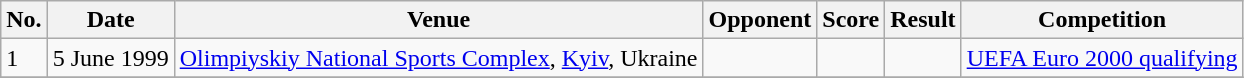<table class="wikitable">
<tr>
<th>No.</th>
<th>Date</th>
<th>Venue</th>
<th>Opponent</th>
<th>Score</th>
<th>Result</th>
<th>Competition</th>
</tr>
<tr>
<td>1</td>
<td>5 June 1999</td>
<td><a href='#'>Olimpiyskiy National Sports Complex</a>, <a href='#'>Kyiv</a>, Ukraine</td>
<td></td>
<td></td>
<td></td>
<td><a href='#'>UEFA Euro 2000 qualifying</a></td>
</tr>
<tr>
</tr>
</table>
